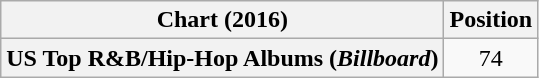<table class="wikitable plainrowheaders" style="text-align:center">
<tr>
<th scope="col">Chart (2016)</th>
<th scope="col">Position</th>
</tr>
<tr>
<th scope="row">US Top R&B/Hip-Hop Albums (<em>Billboard</em>)</th>
<td>74</td>
</tr>
</table>
